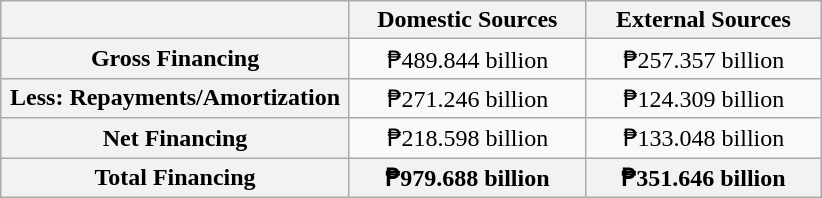<table class="wikitable">
<tr>
<th width="225"></th>
<th width="150">Domestic Sources</th>
<th width="150">External Sources</th>
</tr>
<tr>
<th scope="row" align="left">Gross Financing</th>
<td align="center">₱489.844 billion</td>
<td align="center">₱257.357 billion</td>
</tr>
<tr>
<th scope="row" align="left">Less: Repayments/Amortization</th>
<td align="center">₱271.246 billion</td>
<td align="center">₱124.309 billion</td>
</tr>
<tr>
<th scope="row" align="left">Net Financing</th>
<td align="center">₱218.598 billion</td>
<td align="center">₱133.048 billion</td>
</tr>
<tr>
<th scope="row" align="left">Total Financing</th>
<th>₱979.688 billion</th>
<th align="center">₱351.646 billion</th>
</tr>
</table>
